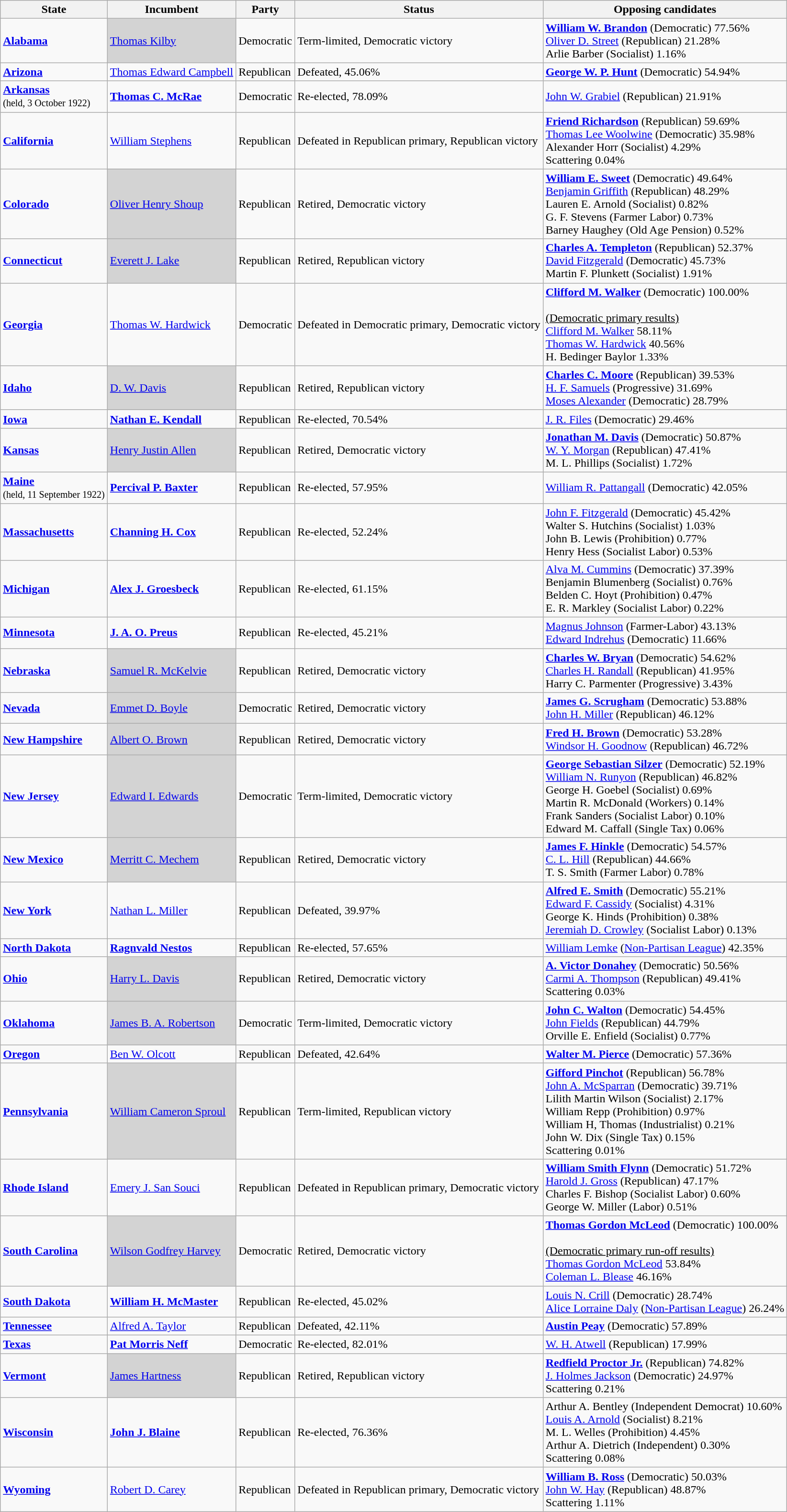<table class="wikitable">
<tr>
<th>State</th>
<th>Incumbent</th>
<th>Party</th>
<th>Status</th>
<th>Opposing candidates</th>
</tr>
<tr>
<td><strong><a href='#'>Alabama</a></strong></td>
<td bgcolor="lightgrey"><a href='#'>Thomas Kilby</a></td>
<td>Democratic</td>
<td>Term-limited, Democratic victory</td>
<td><strong><a href='#'>William W. Brandon</a></strong> (Democratic) 77.56%<br><a href='#'>Oliver D. Street</a> (Republican) 21.28%<br>Arlie Barber (Socialist) 1.16%<br></td>
</tr>
<tr>
<td><strong><a href='#'>Arizona</a></strong></td>
<td><a href='#'>Thomas Edward Campbell</a></td>
<td>Republican</td>
<td>Defeated, 45.06%</td>
<td><strong><a href='#'>George W. P. Hunt</a></strong> (Democratic) 54.94%<br></td>
</tr>
<tr>
<td><strong><a href='#'>Arkansas</a></strong><br><small>(held, 3 October 1922)</small></td>
<td><strong><a href='#'>Thomas C. McRae</a></strong></td>
<td>Democratic</td>
<td>Re-elected, 78.09%</td>
<td><a href='#'>John W. Grabiel</a> (Republican) 21.91%<br></td>
</tr>
<tr>
<td><strong><a href='#'>California</a></strong></td>
<td><a href='#'>William Stephens</a></td>
<td>Republican</td>
<td>Defeated in Republican primary, Republican victory</td>
<td><strong><a href='#'>Friend Richardson</a></strong> (Republican) 59.69%<br><a href='#'>Thomas Lee Woolwine</a> (Democratic) 35.98%<br>Alexander Horr (Socialist) 4.29%<br>Scattering 0.04%<br></td>
</tr>
<tr>
<td><strong><a href='#'>Colorado</a></strong></td>
<td bgcolor="lightgrey"><a href='#'>Oliver Henry Shoup</a></td>
<td>Republican</td>
<td>Retired, Democratic victory</td>
<td><strong><a href='#'>William E. Sweet</a></strong> (Democratic) 49.64%<br><a href='#'>Benjamin Griffith</a> (Republican) 48.29%<br>Lauren E. Arnold (Socialist) 0.82%<br>G. F. Stevens (Farmer Labor) 0.73%<br>Barney Haughey (Old Age Pension) 0.52%<br></td>
</tr>
<tr>
<td><strong><a href='#'>Connecticut</a></strong></td>
<td bgcolor="lightgrey"><a href='#'>Everett J. Lake</a></td>
<td>Republican</td>
<td>Retired, Republican victory</td>
<td><strong><a href='#'>Charles A. Templeton</a></strong> (Republican) 52.37%<br><a href='#'>David Fitzgerald</a> (Democratic) 45.73%<br>Martin F. Plunkett (Socialist) 1.91%<br></td>
</tr>
<tr>
<td><strong><a href='#'>Georgia</a></strong></td>
<td><a href='#'>Thomas W. Hardwick</a></td>
<td>Democratic</td>
<td>Defeated in Democratic primary, Democratic victory</td>
<td><strong><a href='#'>Clifford M. Walker</a></strong> (Democratic) 100.00%<br><br> <u>(Democratic primary results)</u><br><a href='#'>Clifford M. Walker</a> 58.11%<br><a href='#'>Thomas W. Hardwick</a> 40.56%<br>H. Bedinger Baylor 1.33%<br></td>
</tr>
<tr>
<td><strong><a href='#'>Idaho</a></strong></td>
<td bgcolor="lightgrey"><a href='#'>D. W. Davis</a></td>
<td>Republican</td>
<td>Retired, Republican victory</td>
<td><strong><a href='#'>Charles C. Moore</a></strong> (Republican) 39.53%<br><a href='#'>H. F. Samuels</a> (Progressive) 31.69%<br><a href='#'>Moses Alexander</a> (Democratic) 28.79%<br></td>
</tr>
<tr>
<td><strong><a href='#'>Iowa</a></strong></td>
<td><strong><a href='#'>Nathan E. Kendall</a></strong></td>
<td>Republican</td>
<td>Re-elected, 70.54%</td>
<td><a href='#'>J. R. Files</a> (Democratic) 29.46%<br></td>
</tr>
<tr>
<td><strong><a href='#'>Kansas</a></strong></td>
<td bgcolor="lightgrey"><a href='#'>Henry Justin Allen</a></td>
<td>Republican</td>
<td>Retired, Democratic victory</td>
<td><strong><a href='#'>Jonathan M. Davis</a></strong> (Democratic) 50.87%<br><a href='#'>W. Y. Morgan</a> (Republican) 47.41%<br>M. L. Phillips (Socialist) 1.72%<br></td>
</tr>
<tr>
<td><strong><a href='#'>Maine</a></strong><br><small>(held, 11 September 1922)</small></td>
<td><strong><a href='#'>Percival P. Baxter</a></strong></td>
<td>Republican</td>
<td>Re-elected, 57.95%</td>
<td><a href='#'>William R. Pattangall</a> (Democratic) 42.05%<br></td>
</tr>
<tr>
<td><strong><a href='#'>Massachusetts</a></strong></td>
<td><strong><a href='#'>Channing H. Cox</a></strong></td>
<td>Republican</td>
<td>Re-elected, 52.24%</td>
<td><a href='#'>John F. Fitzgerald</a> (Democratic) 45.42%<br>Walter S. Hutchins (Socialist) 1.03%<br>John B. Lewis (Prohibition) 0.77%<br>Henry Hess (Socialist Labor) 0.53%<br></td>
</tr>
<tr>
<td><strong><a href='#'>Michigan</a></strong></td>
<td><strong><a href='#'>Alex J. Groesbeck</a></strong></td>
<td>Republican</td>
<td>Re-elected, 61.15%</td>
<td><a href='#'>Alva M. Cummins</a> (Democratic) 37.39%<br>Benjamin Blumenberg (Socialist) 0.76%<br>Belden C. Hoyt (Prohibition) 0.47%<br>E. R. Markley (Socialist Labor) 0.22%<br></td>
</tr>
<tr>
<td><strong><a href='#'>Minnesota</a></strong></td>
<td><strong><a href='#'>J. A. O. Preus</a></strong></td>
<td>Republican</td>
<td>Re-elected, 45.21%</td>
<td><a href='#'>Magnus Johnson</a> (Farmer-Labor) 43.13%<br><a href='#'>Edward Indrehus</a> (Democratic) 11.66%<br></td>
</tr>
<tr>
<td><strong><a href='#'>Nebraska</a></strong></td>
<td bgcolor="lightgrey"><a href='#'>Samuel R. McKelvie</a></td>
<td>Republican</td>
<td>Retired, Democratic victory</td>
<td><strong><a href='#'>Charles W. Bryan</a></strong> (Democratic) 54.62%<br><a href='#'>Charles H. Randall</a> (Republican) 41.95%<br>Harry C. Parmenter (Progressive) 3.43%<br></td>
</tr>
<tr>
<td><strong><a href='#'>Nevada</a></strong></td>
<td bgcolor="lightgrey"><a href='#'>Emmet D. Boyle</a></td>
<td>Democratic</td>
<td>Retired, Democratic victory</td>
<td><strong><a href='#'>James G. Scrugham</a></strong> (Democratic) 53.88%<br><a href='#'>John H. Miller</a> (Republican) 46.12%<br></td>
</tr>
<tr>
<td><strong><a href='#'>New Hampshire</a></strong></td>
<td bgcolor="lightgrey"><a href='#'>Albert O. Brown</a></td>
<td>Republican</td>
<td>Retired, Democratic victory</td>
<td><strong><a href='#'>Fred H. Brown</a></strong> (Democratic) 53.28%<br><a href='#'>Windsor H. Goodnow</a> (Republican) 46.72%<br></td>
</tr>
<tr>
<td><strong><a href='#'>New Jersey</a></strong></td>
<td bgcolor="lightgrey"><a href='#'>Edward I. Edwards</a></td>
<td>Democratic</td>
<td>Term-limited, Democratic victory</td>
<td><strong><a href='#'>George Sebastian Silzer</a></strong> (Democratic) 52.19%<br><a href='#'>William N. Runyon</a> (Republican) 46.82%<br>George H. Goebel (Socialist) 0.69%<br>Martin R. McDonald (Workers) 0.14%<br>Frank Sanders (Socialist Labor) 0.10%<br>Edward M. Caffall (Single Tax) 0.06%<br></td>
</tr>
<tr>
<td><strong><a href='#'>New Mexico</a></strong></td>
<td bgcolor="lightgrey"><a href='#'>Merritt C. Mechem</a></td>
<td>Republican</td>
<td>Retired, Democratic victory</td>
<td><strong><a href='#'>James F. Hinkle</a></strong> (Democratic) 54.57%<br><a href='#'>C. L. Hill</a> (Republican) 44.66%<br>T. S. Smith (Farmer Labor) 0.78%<br></td>
</tr>
<tr>
<td><strong><a href='#'>New York</a></strong></td>
<td><a href='#'>Nathan L. Miller</a></td>
<td>Republican</td>
<td>Defeated, 39.97%</td>
<td><strong><a href='#'>Alfred E. Smith</a></strong> (Democratic) 55.21%<br><a href='#'>Edward F. Cassidy</a> (Socialist) 4.31%<br>George K. Hinds (Prohibition) 0.38%<br><a href='#'>Jeremiah D. Crowley</a> (Socialist Labor) 0.13%<br></td>
</tr>
<tr>
<td><strong><a href='#'>North Dakota</a></strong></td>
<td><strong><a href='#'>Ragnvald Nestos</a></strong></td>
<td>Republican</td>
<td>Re-elected, 57.65%</td>
<td><a href='#'>William Lemke</a> (<a href='#'>Non-Partisan League</a>) 42.35%<br></td>
</tr>
<tr>
<td><strong><a href='#'>Ohio</a></strong></td>
<td bgcolor="lightgrey"><a href='#'>Harry L. Davis</a></td>
<td>Republican</td>
<td>Retired, Democratic victory</td>
<td><strong><a href='#'>A. Victor Donahey</a></strong> (Democratic) 50.56%<br><a href='#'>Carmi A. Thompson</a> (Republican) 49.41%<br>Scattering 0.03%<br></td>
</tr>
<tr>
<td><strong><a href='#'>Oklahoma</a></strong></td>
<td bgcolor="lightgrey"><a href='#'>James B. A. Robertson</a></td>
<td>Democratic</td>
<td>Term-limited, Democratic victory</td>
<td><strong><a href='#'>John C. Walton</a></strong> (Democratic) 54.45%<br><a href='#'>John Fields</a> (Republican) 44.79%<br>Orville E. Enfield (Socialist) 0.77%<br></td>
</tr>
<tr>
<td><strong><a href='#'>Oregon</a></strong></td>
<td><a href='#'>Ben W. Olcott</a></td>
<td>Republican</td>
<td>Defeated, 42.64%</td>
<td><strong><a href='#'>Walter M. Pierce</a></strong> (Democratic) 57.36%<br></td>
</tr>
<tr>
<td><strong><a href='#'>Pennsylvania</a></strong></td>
<td bgcolor="lightgrey"><a href='#'>William Cameron Sproul</a></td>
<td>Republican</td>
<td>Term-limited, Republican victory</td>
<td><strong><a href='#'>Gifford Pinchot</a></strong> (Republican) 56.78%<br><a href='#'>John A. McSparran</a> (Democratic) 39.71%<br>Lilith Martin Wilson (Socialist) 2.17%<br>William Repp (Prohibition) 0.97%<br>William H, Thomas (Industrialist) 0.21%<br>John W. Dix (Single Tax) 0.15%<br>Scattering 0.01%<br></td>
</tr>
<tr>
<td><strong><a href='#'>Rhode Island</a></strong></td>
<td><a href='#'>Emery J. San Souci</a></td>
<td>Republican</td>
<td>Defeated in Republican primary, Democratic victory</td>
<td><strong><a href='#'>William Smith Flynn</a></strong> (Democratic) 51.72%<br><a href='#'>Harold J. Gross</a> (Republican) 47.17%<br>Charles F. Bishop (Socialist Labor) 0.60%<br>George W. Miller (Labor) 0.51%<br></td>
</tr>
<tr>
<td><strong><a href='#'>South Carolina</a></strong></td>
<td bgcolor="lightgrey"><a href='#'>Wilson Godfrey Harvey</a></td>
<td>Democratic</td>
<td>Retired, Democratic victory</td>
<td><strong><a href='#'>Thomas Gordon McLeod</a></strong> (Democratic) 100.00%<br><br><u>(Democratic primary run-off results)</u><br><a href='#'>Thomas Gordon McLeod</a> 53.84%<br><a href='#'>Coleman L. Blease</a> 46.16%<br></td>
</tr>
<tr>
<td><strong><a href='#'>South Dakota</a></strong></td>
<td><strong><a href='#'>William H. McMaster</a></strong></td>
<td>Republican</td>
<td>Re-elected, 45.02%</td>
<td><a href='#'>Louis N. Crill</a> (Democratic) 28.74%<br><a href='#'>Alice Lorraine Daly</a> (<a href='#'>Non-Partisan League</a>) 26.24%<br></td>
</tr>
<tr>
<td><strong><a href='#'>Tennessee</a></strong></td>
<td><a href='#'>Alfred A. Taylor</a></td>
<td>Republican</td>
<td>Defeated, 42.11%</td>
<td><strong><a href='#'>Austin Peay</a></strong> (Democratic) 57.89%<br></td>
</tr>
<tr>
<td><strong><a href='#'>Texas</a></strong></td>
<td><strong><a href='#'>Pat Morris Neff</a></strong></td>
<td>Democratic</td>
<td>Re-elected, 82.01%</td>
<td><a href='#'>W. H. Atwell</a> (Republican) 17.99%<br></td>
</tr>
<tr>
<td><strong><a href='#'>Vermont</a></strong></td>
<td bgcolor="lightgrey"><a href='#'>James Hartness</a></td>
<td>Republican</td>
<td>Retired, Republican victory</td>
<td><strong><a href='#'>Redfield Proctor Jr.</a></strong> (Republican) 74.82%<br><a href='#'>J. Holmes Jackson</a> (Democratic) 24.97%<br>Scattering 0.21%<br></td>
</tr>
<tr>
<td><strong><a href='#'>Wisconsin</a></strong></td>
<td><strong><a href='#'>John J. Blaine</a></strong></td>
<td>Republican</td>
<td>Re-elected, 76.36%</td>
<td>Arthur A. Bentley (Independent Democrat) 10.60%<br><a href='#'>Louis A. Arnold</a> (Socialist) 8.21%<br>M. L. Welles (Prohibition) 4.45%<br>Arthur A. Dietrich (Independent) 0.30%<br>Scattering 0.08%<br></td>
</tr>
<tr>
<td><strong><a href='#'>Wyoming</a></strong></td>
<td><a href='#'>Robert D. Carey</a></td>
<td>Republican</td>
<td>Defeated in Republican primary, Democratic victory</td>
<td><strong><a href='#'>William B. Ross</a></strong> (Democratic) 50.03%<br><a href='#'>John W. Hay</a> (Republican) 48.87%<br>Scattering 1.11%<br></td>
</tr>
</table>
